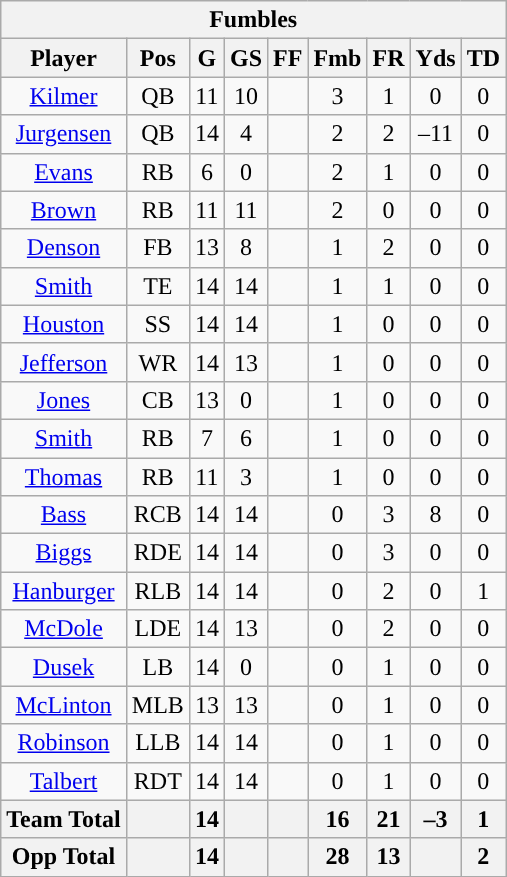<table class="wikitable" style="text-align:center">
<tr>
<th colspan="9">Fumbles</th>
</tr>
<tr>
<th>Player</th>
<th>Pos</th>
<th>G</th>
<th>GS</th>
<th>FF</th>
<th>Fmb</th>
<th>FR</th>
<th>Yds</th>
<th>TD</th>
</tr>
<tr>
<td><a href='#'>Kilmer</a></td>
<td>QB</td>
<td>11</td>
<td>10</td>
<td></td>
<td>3</td>
<td>1</td>
<td>0</td>
<td>0</td>
</tr>
<tr>
<td><a href='#'>Jurgensen</a></td>
<td>QB</td>
<td>14</td>
<td>4</td>
<td></td>
<td>2</td>
<td>2</td>
<td>–11</td>
<td>0</td>
</tr>
<tr>
<td><a href='#'>Evans</a></td>
<td>RB</td>
<td>6</td>
<td>0</td>
<td></td>
<td>2</td>
<td>1</td>
<td>0</td>
<td>0</td>
</tr>
<tr>
<td><a href='#'>Brown</a></td>
<td>RB</td>
<td>11</td>
<td>11</td>
<td></td>
<td>2</td>
<td>0</td>
<td>0</td>
<td>0</td>
</tr>
<tr>
<td><a href='#'>Denson</a></td>
<td>FB</td>
<td>13</td>
<td>8</td>
<td></td>
<td>1</td>
<td>2</td>
<td>0</td>
<td>0</td>
</tr>
<tr>
<td><a href='#'>Smith</a></td>
<td>TE</td>
<td>14</td>
<td>14</td>
<td></td>
<td>1</td>
<td>1</td>
<td>0</td>
<td>0</td>
</tr>
<tr>
<td><a href='#'>Houston</a></td>
<td>SS</td>
<td>14</td>
<td>14</td>
<td></td>
<td>1</td>
<td>0</td>
<td>0</td>
<td>0</td>
</tr>
<tr>
<td><a href='#'>Jefferson</a></td>
<td>WR</td>
<td>14</td>
<td>13</td>
<td></td>
<td>1</td>
<td>0</td>
<td>0</td>
<td>0</td>
</tr>
<tr>
<td><a href='#'>Jones</a></td>
<td>CB</td>
<td>13</td>
<td>0</td>
<td></td>
<td>1</td>
<td>0</td>
<td>0</td>
<td>0</td>
</tr>
<tr>
<td><a href='#'>Smith</a></td>
<td>RB</td>
<td>7</td>
<td>6</td>
<td></td>
<td>1</td>
<td>0</td>
<td>0</td>
<td>0</td>
</tr>
<tr>
<td><a href='#'>Thomas</a></td>
<td>RB</td>
<td>11</td>
<td>3</td>
<td></td>
<td>1</td>
<td>0</td>
<td>0</td>
<td>0</td>
</tr>
<tr>
<td><a href='#'>Bass</a></td>
<td>RCB</td>
<td>14</td>
<td>14</td>
<td></td>
<td>0</td>
<td>3</td>
<td>8</td>
<td>0</td>
</tr>
<tr>
<td><a href='#'>Biggs</a></td>
<td>RDE</td>
<td>14</td>
<td>14</td>
<td></td>
<td>0</td>
<td>3</td>
<td>0</td>
<td>0</td>
</tr>
<tr>
<td><a href='#'>Hanburger</a></td>
<td>RLB</td>
<td>14</td>
<td>14</td>
<td></td>
<td>0</td>
<td>2</td>
<td>0</td>
<td>1</td>
</tr>
<tr>
<td><a href='#'>McDole</a></td>
<td>LDE</td>
<td>14</td>
<td>13</td>
<td></td>
<td>0</td>
<td>2</td>
<td>0</td>
<td>0</td>
</tr>
<tr>
<td><a href='#'>Dusek</a></td>
<td>LB</td>
<td>14</td>
<td>0</td>
<td></td>
<td>0</td>
<td>1</td>
<td>0</td>
<td>0</td>
</tr>
<tr>
<td><a href='#'>McLinton</a></td>
<td>MLB</td>
<td>13</td>
<td>13</td>
<td></td>
<td>0</td>
<td>1</td>
<td>0</td>
<td>0</td>
</tr>
<tr>
<td><a href='#'>Robinson</a></td>
<td>LLB</td>
<td>14</td>
<td>14</td>
<td></td>
<td>0</td>
<td>1</td>
<td>0</td>
<td>0</td>
</tr>
<tr>
<td><a href='#'>Talbert</a></td>
<td>RDT</td>
<td>14</td>
<td>14</td>
<td></td>
<td>0</td>
<td>1</td>
<td>0</td>
<td>0</td>
</tr>
<tr>
<th>Team Total</th>
<th></th>
<th>14</th>
<th></th>
<th></th>
<th>16</th>
<th>21</th>
<th>–3</th>
<th>1</th>
</tr>
<tr>
<th>Opp Total</th>
<th></th>
<th>14</th>
<th></th>
<th></th>
<th>28</th>
<th>13</th>
<th></th>
<th>2</th>
</tr>
</table>
